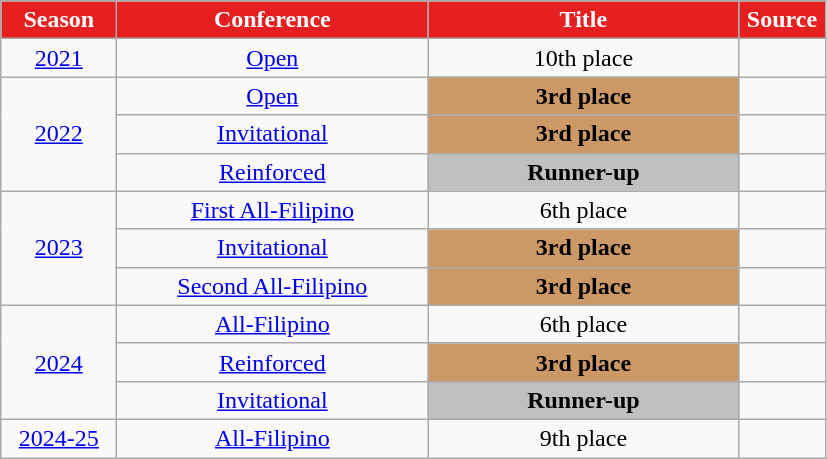<table class="wikitable">
<tr>
<th width=70px style="background: #E62020; color: white; text-align: center"><strong>Season</strong></th>
<th width=200px style="background: #E62020; color: White"><strong>Conference</strong></th>
<th width=200px style="background: #E62020; color: White"><strong>Title</strong></th>
<th width=50px style="background: #E62020; color: White"><strong>Source</strong></th>
</tr>
<tr align=center>
<td rowspan=1><a href='#'>2021</a></td>
<td><a href='#'>Open</a></td>
<td>10th place</td>
<td></td>
</tr>
<tr align=center>
<td rowspan=3><a href='#'>2022</a></td>
<td><a href='#'>Open</a></td>
<td style="background:#c96;"><strong>3rd place</strong></td>
<td></td>
</tr>
<tr align=center>
<td><a href='#'>Invitational</a></td>
<td style="background:#c96;"><strong>3rd place</strong></td>
<td></td>
</tr>
<tr align=center>
<td><a href='#'>Reinforced</a></td>
<td style="background:silver;"><strong>Runner-up</strong></td>
<td></td>
</tr>
<tr align=center>
<td rowspan=3><a href='#'>2023</a></td>
<td><a href='#'>First All-Filipino</a></td>
<td>6th place</td>
<td></td>
</tr>
<tr align=center>
<td><a href='#'>Invitational</a></td>
<td style="background:#c96;"><strong>3rd place</strong></td>
<td></td>
</tr>
<tr align=center>
<td><a href='#'>Second All-Filipino</a></td>
<td style="background:#c96;"><strong>3rd place</strong></td>
<td></td>
</tr>
<tr align=center>
<td rowspan=3><a href='#'>2024</a></td>
<td><a href='#'>All-Filipino</a></td>
<td>6th place</td>
<td></td>
</tr>
<tr align=center>
<td><a href='#'>Reinforced</a></td>
<td style="background:#c96;"><strong>3rd place</strong></td>
<td></td>
</tr>
<tr align=center>
<td><a href='#'>Invitational</a></td>
<td style="background:silver;"><strong>Runner-up</strong></td>
<td></td>
</tr>
<tr align=center>
<td rowspan=3><a href='#'>2024-25</a></td>
<td><a href='#'>All-Filipino</a></td>
<td>9th place</td>
<td></td>
</tr>
</table>
